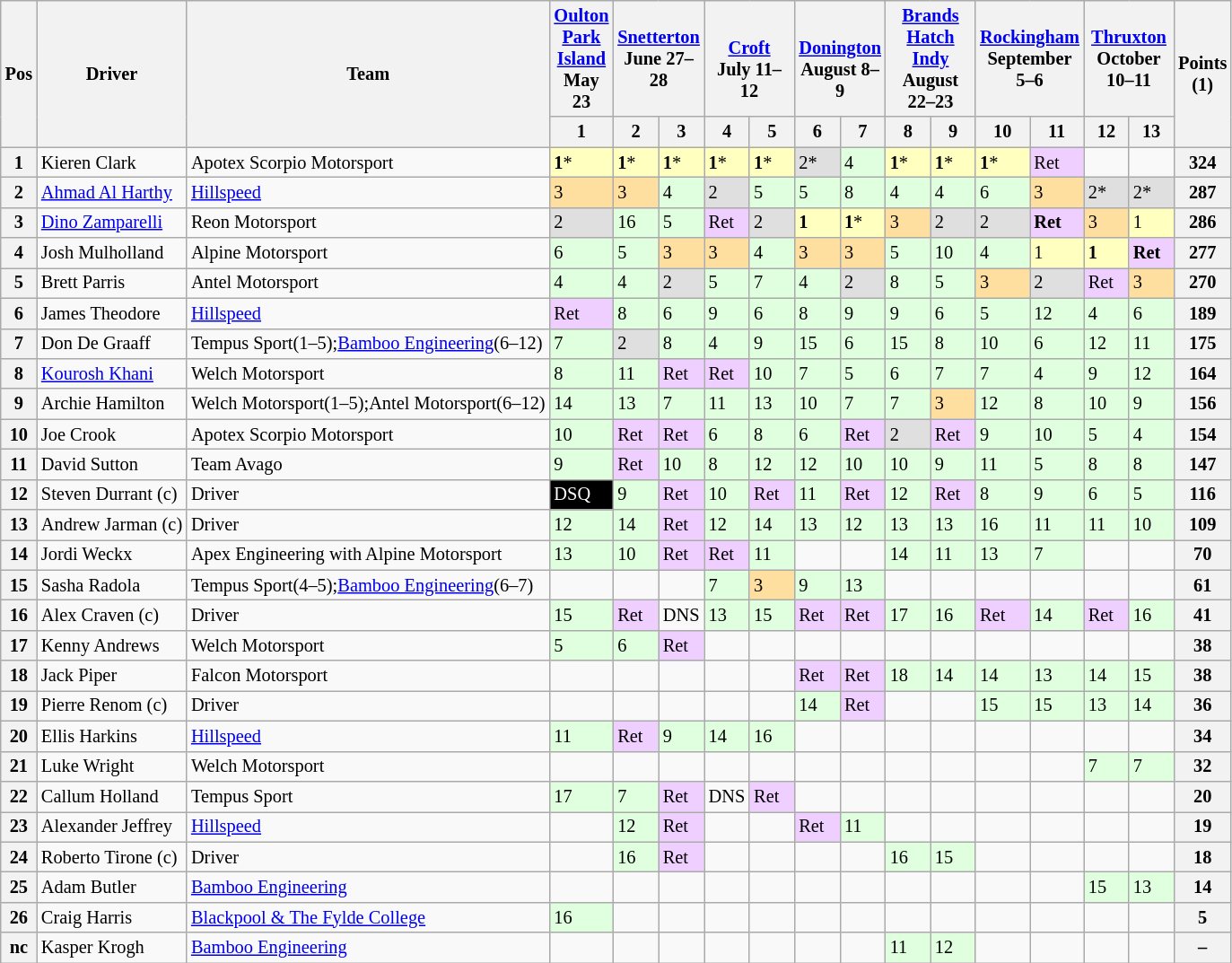<table class="wikitable" style="font-size:85%">
<tr>
<th rowspan=2>Pos</th>
<th rowspan=2>Driver</th>
<th rowspan=2>Team</th>
<th> <a href='#'>Oulton Park Island</a><br>May 23</th>
<th colspan=2> <a href='#'>Snetterton</a><br>June 27–28</th>
<th colspan=2><br><a href='#'>Croft</a><br>July 11–12</th>
<th colspan=2><br><a href='#'>Donington</a><br>August 8–9</th>
<th colspan=2> <a href='#'>Brands Hatch Indy</a><br>August 22–23</th>
<th colspan=2> <a href='#'>Rockingham</a><br>September 5–6</th>
<th colspan=2> <a href='#'>Thruxton</a><br>October 10–11</th>
<th rowspan=2>Points<br>(1)</th>
</tr>
<tr>
<th width="27">1</th>
<th width="27">2</th>
<th width="27">3</th>
<th width="27">4</th>
<th width="27">5</th>
<th width="27">6</th>
<th width="27">7</th>
<th width="27">8</th>
<th width="27">9</th>
<th width="27">10</th>
<th width="27">11</th>
<th width="27">12</th>
<th width="27">13</th>
</tr>
<tr>
<th>1</th>
<td> Kieren Clark</td>
<td>Apotex Scorpio Motorsport</td>
<td style="background:#FFFFBF;"><strong>1</strong>*</td>
<td style="background:#FFFFBF;"><strong>1</strong>*</td>
<td style="background:#FFFFBF;"><strong>1</strong>*</td>
<td style="background:#FFFFBF;"><strong>1</strong>*</td>
<td style="background:#FFFFBF;"><strong>1</strong>*</td>
<td style="background:#DFDFDF;">2*</td>
<td style="background:#DFFFDF;">4</td>
<td style="background:#FFFFBF;"><strong>1</strong>*</td>
<td style="background:#FFFFBF;"><strong>1</strong>*</td>
<td style="background:#FFFFBF;"><strong>1</strong>*</td>
<td style="background:#EFCFFF;">Ret</td>
<td></td>
<td></td>
<th>324</th>
</tr>
<tr>
<th>2</th>
<td> <a href='#'>Ahmad Al Harthy</a></td>
<td><a href='#'>Hillspeed</a></td>
<td style="background:#FFDF9F;">3</td>
<td style="background:#FFDF9F;">3</td>
<td style="background:#DFFFDF;">4</td>
<td style="background:#DFDFDF;">2</td>
<td style="background:#DFFFDF;">5</td>
<td style="background:#DFFFDF;">5</td>
<td style="background:#DFFFDF;">8</td>
<td style="background:#DFFFDF;">4</td>
<td style="background:#DFFFDF;">4</td>
<td style="background:#DFFFDF;">6</td>
<td style="background:#FFDF9F;">3</td>
<td style="background:#DFDFDF;">2*</td>
<td style="background:#DFDFDF;">2*</td>
<th>287</th>
</tr>
<tr>
<th>3</th>
<td> <a href='#'>Dino Zamparelli</a></td>
<td>Reon Motorsport</td>
<td style="background:#DFDFDF;">2</td>
<td style="background:#DFFFDF;">16</td>
<td style="background:#DFFFDF;">5</td>
<td style="background:#EFCFFF;">Ret</td>
<td style="background:#DFDFDF;">2</td>
<td style="background:#FFFFBF;"><strong>1</strong></td>
<td style="background:#FFFFBF;"><strong>1</strong>*</td>
<td style="background:#FFDF9F;">3</td>
<td style="background:#DFDFDF;">2</td>
<td style="background:#DFDFDF;">2</td>
<td style="background:#EFCFFF;"><strong>Ret</strong></td>
<td style="background:#FFDF9F;">3</td>
<td style="background:#FFFFBF;">1</td>
<th>286</th>
</tr>
<tr>
<th>4</th>
<td> Josh Mulholland</td>
<td>Alpine Motorsport</td>
<td style="background:#DFFFDF;">6</td>
<td style="background:#DFFFDF;">5</td>
<td style="background:#FFDF9F;">3</td>
<td style="background:#FFDF9F;">3</td>
<td style="background:#DFFFDF;">4</td>
<td style="background:#FFDF9F;">3</td>
<td style="background:#FFDF9F;">3</td>
<td style="background:#DFFFDF;">5</td>
<td style="background:#DFFFDF;">10</td>
<td style="background:#DFFFDF;">4</td>
<td style="background:#FFFFBF;">1</td>
<td style="background:#FFFFBF;"><strong>1</strong></td>
<td style="background:#EFCFFF;"><strong>Ret</strong></td>
<th>277</th>
</tr>
<tr>
<th>5</th>
<td> Brett Parris</td>
<td>Antel Motorsport</td>
<td style="background:#DFFFDF;">4</td>
<td style="background:#DFFFDF;">4</td>
<td style="background:#DFDFDF;">2</td>
<td style="background:#DFFFDF;">5</td>
<td style="background:#DFFFDF;">7</td>
<td style="background:#DFFFDF;">4</td>
<td style="background:#DFDFDF;">2</td>
<td style="background:#DFFFDF;">8</td>
<td style="background:#DFFFDF;">5</td>
<td style="background:#FFDF9F;">3</td>
<td style="background:#DFDFDF;">2</td>
<td style="background:#EFCFFF;">Ret</td>
<td style="background:#FFDF9F;">3</td>
<th>270</th>
</tr>
<tr>
<th>6</th>
<td> James Theodore</td>
<td><a href='#'>Hillspeed</a></td>
<td style="background:#EFCFFF;">Ret</td>
<td style="background:#DFFFDF;">8</td>
<td style="background:#DFFFDF;">6</td>
<td style="background:#DFFFDF;">9</td>
<td style="background:#DFFFDF;">6</td>
<td style="background:#DFFFDF;">8</td>
<td style="background:#DFFFDF;">9</td>
<td style="background:#DFFFDF;">9</td>
<td style="background:#DFFFDF;">6</td>
<td style="background:#DFFFDF;">5</td>
<td style="background:#DFFFDF;">12</td>
<td style="background:#DFFFDF;">4</td>
<td style="background:#DFFFDF;">6</td>
<th>189</th>
</tr>
<tr>
<th>7</th>
<td> Don De Graaff</td>
<td>Tempus Sport(1–5);<a href='#'>Bamboo Engineering</a>(6–12)</td>
<td style="background:#DFFFDF;">7</td>
<td style="background:#DFDFDF;">2</td>
<td style="background:#DFFFDF;">8</td>
<td style="background:#DFFFDF;">4</td>
<td style="background:#DFFFDF;">9</td>
<td style="background:#DFFFDF;">15</td>
<td style="background:#DFFFDF;">6</td>
<td style="background:#DFFFDF;">15</td>
<td style="background:#DFFFDF;">8</td>
<td style="background:#DFFFDF;">10</td>
<td style="background:#DFFFDF;">6</td>
<td style="background:#DFFFDF;">12</td>
<td style="background:#DFFFDF;">11</td>
<th>175</th>
</tr>
<tr>
<th>8</th>
<td> <a href='#'>Kourosh Khani</a></td>
<td>Welch Motorsport</td>
<td style="background:#DFFFDF;">8</td>
<td style="background:#DFFFDF;">11</td>
<td style="background:#EFCFFF;">Ret</td>
<td style="background:#EFCFFF;">Ret</td>
<td style="background:#DFFFDF;">10</td>
<td style="background:#DFFFDF;">7</td>
<td style="background:#DFFFDF;">5</td>
<td style="background:#DFFFDF;">6</td>
<td style="background:#DFFFDF;">7</td>
<td style="background:#DFFFDF;">7</td>
<td style="background:#DFFFDF;">4</td>
<td style="background:#DFFFDF;">9</td>
<td style="background:#DFFFDF;">12</td>
<th>164</th>
</tr>
<tr>
<th>9</th>
<td> Archie Hamilton</td>
<td>Welch Motorsport(1–5);Antel Motorsport(6–12)</td>
<td style="background:#DFFFDF;">14</td>
<td style="background:#DFFFDF;">13</td>
<td style="background:#DFFFDF;">7</td>
<td style="background:#DFFFDF;">11</td>
<td style="background:#DFFFDF;">13</td>
<td style="background:#DFFFDF;">10</td>
<td style="background:#DFFFDF;">7</td>
<td style="background:#DFFFDF;">7</td>
<td style="background:#FFDF9F;">3</td>
<td style="background:#DFFFDF;">12</td>
<td style="background:#DFFFDF;">8</td>
<td style="background:#DFFFDF;">10</td>
<td style="background:#DFFFDF;">9</td>
<th>156</th>
</tr>
<tr>
<th>10</th>
<td> Joe Crook</td>
<td>Apotex Scorpio Motorsport</td>
<td style="background:#DFFFDF;">10</td>
<td style="background:#EFCFFF;">Ret</td>
<td style="background:#EFCFFF;">Ret</td>
<td style="background:#DFFFDF;">6</td>
<td style="background:#DFFFDF;">8</td>
<td style="background:#DFFFDF;">6</td>
<td style="background:#EFCFFF;">Ret</td>
<td style="background:#DFDFDF;">2</td>
<td style="background:#EFCFFF;">Ret</td>
<td style="background:#DFFFDF;">9</td>
<td style="background:#DFFFDF;">10</td>
<td style="background:#DFFFDF;">5</td>
<td style="background:#DFFFDF;">4</td>
<th>154</th>
</tr>
<tr>
<th>11</th>
<td> David Sutton</td>
<td>Team Avago</td>
<td style="background:#DFFFDF;">9</td>
<td style="background:#EFCFFF;">Ret</td>
<td style="background:#DFFFDF;">10</td>
<td style="background:#DFFFDF;">8</td>
<td style="background:#DFFFDF;">12</td>
<td style="background:#DFFFDF;">12</td>
<td style="background:#DFFFDF;">10</td>
<td style="background:#DFFFDF;">10</td>
<td style="background:#DFFFDF;">9</td>
<td style="background:#DFFFDF;">11</td>
<td style="background:#DFFFDF;">5</td>
<td style="background:#DFFFDF;">8</td>
<td style="background:#DFFFDF;">8</td>
<th>147</th>
</tr>
<tr>
<th>12</th>
<td> Steven Durrant (c)</td>
<td>Driver</td>
<td style="background:#000000; color:white">DSQ</td>
<td style="background:#DFFFDF;">9</td>
<td style="background:#EFCFFF;">Ret</td>
<td style="background:#DFFFDF;">10</td>
<td style="background:#EFCFFF;">Ret</td>
<td style="background:#DFFFDF;">11</td>
<td style="background:#EFCFFF;">Ret</td>
<td style="background:#DFFFDF;">12</td>
<td style="background:#EFCFFF;">Ret</td>
<td style="background:#DFFFDF;">8</td>
<td style="background:#DFFFDF;">9</td>
<td style="background:#DFFFDF;">6</td>
<td style="background:#DFFFDF;">5</td>
<th>116</th>
</tr>
<tr>
<th>13</th>
<td> Andrew Jarman (c)</td>
<td>Driver</td>
<td style="background:#DFFFDF;">12</td>
<td style="background:#DFFFDF;">14</td>
<td style="background:#EFCFFF;">Ret</td>
<td style="background:#DFFFDF;">12</td>
<td style="background:#DFFFDF;">14</td>
<td style="background:#DFFFDF;">13</td>
<td style="background:#DFFFDF;">12</td>
<td style="background:#DFFFDF;">13</td>
<td style="background:#DFFFDF;">13</td>
<td style="background:#DFFFDF;">16</td>
<td style="background:#DFFFDF;">11</td>
<td style="background:#DFFFDF;">11</td>
<td style="background:#DFFFDF;">10</td>
<th>109</th>
</tr>
<tr>
<th>14</th>
<td> Jordi Weckx</td>
<td>Apex Engineering with Alpine Motorsport</td>
<td style="background:#DFFFDF;">13</td>
<td style="background:#DFFFDF;">10</td>
<td style="background:#EFCFFF;">Ret</td>
<td style="background:#EFCFFF;">Ret</td>
<td style="background:#DFFFDF;">11</td>
<td></td>
<td></td>
<td style="background:#DFFFDF;">14</td>
<td style="background:#DFFFDF;">11</td>
<td style="background:#DFFFDF;">13</td>
<td style="background:#DFFFDF;">7</td>
<td></td>
<td></td>
<th>70</th>
</tr>
<tr>
<th>15</th>
<td> Sasha Radola</td>
<td>Tempus Sport(4–5);<a href='#'>Bamboo Engineering</a>(6–7)</td>
<td></td>
<td></td>
<td></td>
<td style="background:#DFFFDF;">7</td>
<td style="background:#FFDF9F;">3</td>
<td style="background:#DFFFDF;">9</td>
<td style="background:#DFFFDF;">13</td>
<td></td>
<td></td>
<td></td>
<td></td>
<td></td>
<td></td>
<th>61</th>
</tr>
<tr>
<th>16</th>
<td> Alex Craven (c)</td>
<td>Driver</td>
<td style="background:#DFFFDF;">15</td>
<td style="background:#EFCFFF;">Ret</td>
<td>DNS</td>
<td style="background:#DFFFDF;">13</td>
<td style="background:#DFFFDF;">15</td>
<td style="background:#EFCFFF;">Ret</td>
<td style="background:#EFCFFF;">Ret</td>
<td style="background:#DFFFDF;">17</td>
<td style="background:#DFFFDF;">16</td>
<td style="background:#EFCFFF;">Ret</td>
<td style="background:#DFFFDF;">14</td>
<td style="background:#EFCFFF;">Ret</td>
<td style="background:#DFFFDF;">16</td>
<th>41</th>
</tr>
<tr>
<th>17</th>
<td> Kenny Andrews</td>
<td>Welch Motorsport</td>
<td style="background:#DFFFDF;">5</td>
<td style="background:#DFFFDF;">6</td>
<td style="background:#EFCFFF;">Ret</td>
<td></td>
<td></td>
<td></td>
<td></td>
<td></td>
<td></td>
<td></td>
<td></td>
<td></td>
<td></td>
<th>38</th>
</tr>
<tr>
<th>18</th>
<td> Jack Piper</td>
<td>Falcon Motorsport</td>
<td></td>
<td></td>
<td></td>
<td></td>
<td></td>
<td style="background:#EFCFFF;">Ret</td>
<td style="background:#EFCFFF;">Ret</td>
<td style="background:#DFFFDF;">18</td>
<td style="background:#DFFFDF;">14</td>
<td style="background:#DFFFDF;">14</td>
<td style="background:#DFFFDF;">13</td>
<td style="background:#DFFFDF;">14</td>
<td style="background:#DFFFDF;">15</td>
<th>38</th>
</tr>
<tr>
<th>19</th>
<td> Pierre Renom (c)</td>
<td>Driver</td>
<td></td>
<td></td>
<td></td>
<td></td>
<td></td>
<td style="background:#DFFFDF;">14</td>
<td style="background:#EFCFFF;">Ret</td>
<td></td>
<td></td>
<td style="background:#DFFFDF;">15</td>
<td style="background:#DFFFDF;">15</td>
<td style="background:#DFFFDF;">13</td>
<td style="background:#DFFFDF;">14</td>
<th>36</th>
</tr>
<tr>
<th>20</th>
<td> Ellis Harkins</td>
<td><a href='#'>Hillspeed</a></td>
<td style="background:#DFFFDF;">11</td>
<td style="background:#EFCFFF;">Ret</td>
<td style="background:#DFFFDF;">9</td>
<td style="background:#DFFFDF;">14</td>
<td style="background:#DFFFDF;">16</td>
<td></td>
<td></td>
<td></td>
<td></td>
<td></td>
<td></td>
<td></td>
<td></td>
<th>34</th>
</tr>
<tr>
<th>21</th>
<td> Luke Wright</td>
<td>Welch Motorsport</td>
<td></td>
<td></td>
<td></td>
<td></td>
<td></td>
<td></td>
<td></td>
<td></td>
<td></td>
<td></td>
<td></td>
<td style="background:#DFFFDF;">7</td>
<td style="background:#DFFFDF;">7</td>
<th>32</th>
</tr>
<tr>
<th>22</th>
<td> Callum Holland</td>
<td>Tempus Sport</td>
<td style="background:#DFFFDF;">17</td>
<td style="background:#DFFFDF;">7</td>
<td style="background:#EFCFFF;">Ret</td>
<td>DNS</td>
<td style="background:#EFCFFF;">Ret</td>
<td></td>
<td></td>
<td></td>
<td></td>
<td></td>
<td></td>
<td></td>
<td></td>
<th>20</th>
</tr>
<tr>
<th>23</th>
<td> Alexander Jeffrey</td>
<td><a href='#'>Hillspeed</a></td>
<td></td>
<td style="background:#DFFFDF;">12</td>
<td style="background:#EFCFFF;">Ret</td>
<td></td>
<td></td>
<td style="background:#EFCFFF;">Ret</td>
<td style="background:#DFFFDF;">11</td>
<td></td>
<td></td>
<td></td>
<td></td>
<td></td>
<td></td>
<th>19</th>
</tr>
<tr>
<th>24</th>
<td> Roberto Tirone (c)</td>
<td>Driver</td>
<td></td>
<td style="background:#DFFFDF;">16</td>
<td style="background:#EFCFFF;">Ret</td>
<td></td>
<td></td>
<td></td>
<td></td>
<td style="background:#DFFFDF;">16</td>
<td style="background:#DFFFDF;">15</td>
<td></td>
<td></td>
<td></td>
<td></td>
<th>18</th>
</tr>
<tr>
<th>25</th>
<td> Adam Butler</td>
<td><a href='#'>Bamboo Engineering</a></td>
<td></td>
<td></td>
<td></td>
<td></td>
<td></td>
<td></td>
<td></td>
<td></td>
<td></td>
<td></td>
<td></td>
<td style="background:#DFFFDF;">15</td>
<td style="background:#DFFFDF;">13</td>
<th>14</th>
</tr>
<tr>
<th>26</th>
<td> Craig Harris</td>
<td><a href='#'>Blackpool & The Fylde College</a></td>
<td style="background:#DFFFDF;">16</td>
<td></td>
<td></td>
<td></td>
<td></td>
<td></td>
<td></td>
<td></td>
<td></td>
<td></td>
<td></td>
<td></td>
<td></td>
<th>5</th>
</tr>
<tr>
<th>nc</th>
<td> Kasper Krogh</td>
<td><a href='#'>Bamboo Engineering</a></td>
<td></td>
<td></td>
<td></td>
<td></td>
<td></td>
<td></td>
<td></td>
<td style="background:#DFFFDF;">11</td>
<td style="background:#DFFFDF;">12</td>
<td></td>
<td></td>
<td></td>
<td></td>
<th>–</th>
</tr>
</table>
